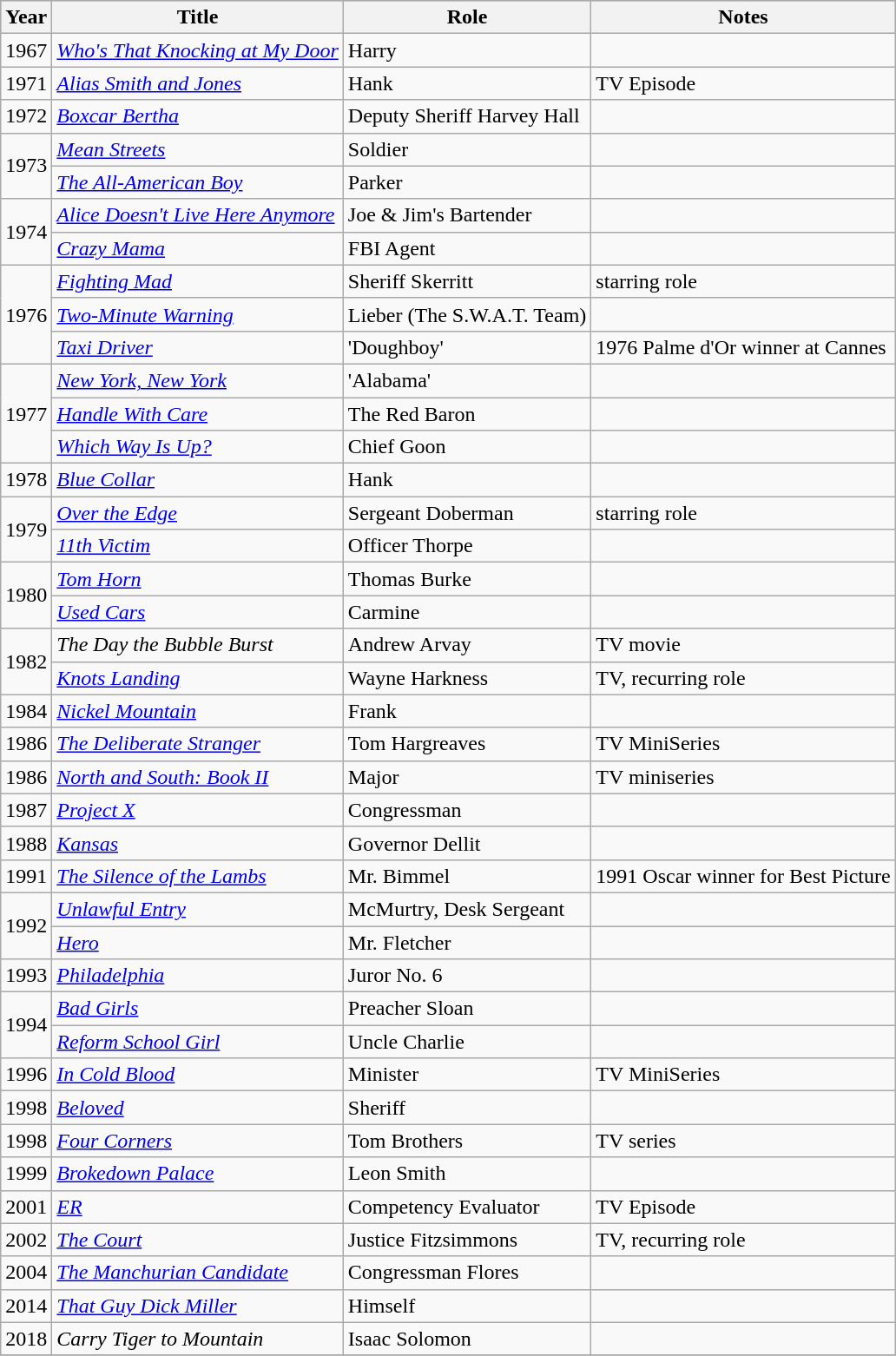<table class="wikitable">
<tr style="background:#B0C4DE;">
<th>Year</th>
<th>Title</th>
<th>Role</th>
<th>Notes</th>
</tr>
<tr>
<td>1967</td>
<td><em><a href='#'>Who's That Knocking at My Door</a></em></td>
<td>Harry</td>
<td></td>
</tr>
<tr>
<td>1971</td>
<td><em><a href='#'>Alias Smith and Jones</a></em></td>
<td>Hank</td>
<td>TV Episode</td>
</tr>
<tr>
<td>1972</td>
<td><em><a href='#'>Boxcar Bertha</a></em></td>
<td>Deputy Sheriff Harvey Hall</td>
<td></td>
</tr>
<tr>
<td rowspan=2>1973</td>
<td><em><a href='#'>Mean Streets</a></em></td>
<td>Soldier</td>
<td></td>
</tr>
<tr>
<td><em><a href='#'>The All-American Boy</a></em></td>
<td>Parker</td>
<td></td>
</tr>
<tr>
<td rowspan=2>1974</td>
<td><em><a href='#'>Alice Doesn't Live Here Anymore</a></em></td>
<td>Joe & Jim's Bartender</td>
<td></td>
</tr>
<tr>
<td><em><a href='#'>Crazy Mama</a></em></td>
<td>FBI Agent</td>
<td></td>
</tr>
<tr>
<td rowspan=3>1976</td>
<td><em><a href='#'>Fighting Mad</a></em></td>
<td>Sheriff Skerritt</td>
<td>starring role</td>
</tr>
<tr>
<td><em><a href='#'>Two-Minute Warning</a></em></td>
<td>Lieber (The S.W.A.T. Team)</td>
<td></td>
</tr>
<tr>
<td><em><a href='#'>Taxi Driver</a></em></td>
<td>'Doughboy'</td>
<td>1976 Palme d'Or winner at Cannes</td>
</tr>
<tr>
<td rowspan=3>1977</td>
<td><em><a href='#'>New York, New York</a></em></td>
<td>'Alabama'</td>
<td></td>
</tr>
<tr>
<td><em><a href='#'>Handle With Care</a></em></td>
<td>The Red Baron</td>
<td></td>
</tr>
<tr>
<td><em><a href='#'>Which Way Is Up?</a></em></td>
<td>Chief Goon</td>
<td></td>
</tr>
<tr>
<td>1978</td>
<td><em><a href='#'>Blue Collar</a></em></td>
<td>Hank</td>
<td></td>
</tr>
<tr>
<td rowspan=2>1979</td>
<td><em><a href='#'>Over the Edge</a></em></td>
<td>Sergeant Doberman</td>
<td>starring role</td>
</tr>
<tr>
<td><em><a href='#'>11th Victim</a></em></td>
<td>Officer Thorpe</td>
<td></td>
</tr>
<tr>
<td rowspan=2>1980</td>
<td><em><a href='#'>Tom Horn</a></em></td>
<td>Thomas Burke</td>
<td></td>
</tr>
<tr>
<td><em><a href='#'>Used Cars</a></em></td>
<td>Carmine</td>
<td></td>
</tr>
<tr>
<td rowspan=2>1982</td>
<td><em>The Day the Bubble Burst</em></td>
<td>Andrew Arvay</td>
<td>TV movie</td>
</tr>
<tr>
<td><em><a href='#'>Knots Landing</a></em></td>
<td>Wayne Harkness</td>
<td>TV, recurring role</td>
</tr>
<tr>
<td>1984</td>
<td><em><a href='#'>Nickel Mountain</a></em></td>
<td>Frank</td>
<td></td>
</tr>
<tr>
<td>1986</td>
<td><em><a href='#'>The Deliberate Stranger</a></em></td>
<td>Tom Hargreaves</td>
<td>TV MiniSeries</td>
</tr>
<tr>
<td>1986</td>
<td><em><a href='#'>North and South: Book II</a></em></td>
<td>Major</td>
<td>TV miniseries</td>
</tr>
<tr>
<td>1987</td>
<td><em><a href='#'>Project X</a></em></td>
<td>Congressman</td>
<td></td>
</tr>
<tr>
<td>1988</td>
<td><em><a href='#'>Kansas</a></em></td>
<td>Governor Dellit</td>
<td></td>
</tr>
<tr>
<td>1991</td>
<td><em><a href='#'>The Silence of the Lambs</a></em></td>
<td>Mr. Bimmel</td>
<td>1991 Oscar winner for Best Picture</td>
</tr>
<tr>
<td rowspan=2>1992</td>
<td><em><a href='#'>Unlawful Entry</a></em></td>
<td>McMurtry, Desk Sergeant</td>
<td></td>
</tr>
<tr>
<td><em><a href='#'>Hero</a></em></td>
<td>Mr. Fletcher</td>
<td></td>
</tr>
<tr>
<td>1993</td>
<td><em><a href='#'>Philadelphia</a></em></td>
<td>Juror No. 6</td>
<td></td>
</tr>
<tr>
<td rowspan=2>1994</td>
<td><em><a href='#'>Bad Girls</a></em></td>
<td>Preacher Sloan</td>
<td></td>
</tr>
<tr>
<td><em><a href='#'>Reform School Girl</a></em></td>
<td>Uncle Charlie</td>
<td></td>
</tr>
<tr>
<td>1996</td>
<td><em><a href='#'>In Cold Blood</a></em></td>
<td>Minister</td>
<td>TV MiniSeries</td>
</tr>
<tr>
<td>1998</td>
<td><em><a href='#'>Beloved</a></em></td>
<td>Sheriff</td>
<td></td>
</tr>
<tr>
<td>1998</td>
<td><em><a href='#'>Four Corners</a></em></td>
<td>Tom Brothers</td>
<td>TV series</td>
</tr>
<tr>
<td>1999</td>
<td><em><a href='#'>Brokedown Palace</a></em></td>
<td>Leon Smith</td>
<td></td>
</tr>
<tr>
<td>2001</td>
<td><em><a href='#'>ER</a></em></td>
<td>Competency Evaluator</td>
<td>TV Episode</td>
</tr>
<tr>
<td>2002</td>
<td><em><a href='#'>The Court</a></em></td>
<td>Justice Fitzsimmons</td>
<td>TV, recurring role</td>
</tr>
<tr>
<td>2004</td>
<td><em><a href='#'>The Manchurian Candidate</a></em></td>
<td>Congressman Flores</td>
<td></td>
</tr>
<tr>
<td>2014</td>
<td><em><a href='#'>That Guy Dick Miller</a></em></td>
<td>Himself</td>
<td></td>
</tr>
<tr>
<td>2018</td>
<td><em>Carry Tiger to Mountain</em></td>
<td>Isaac Solomon</td>
<td></td>
</tr>
<tr>
</tr>
</table>
